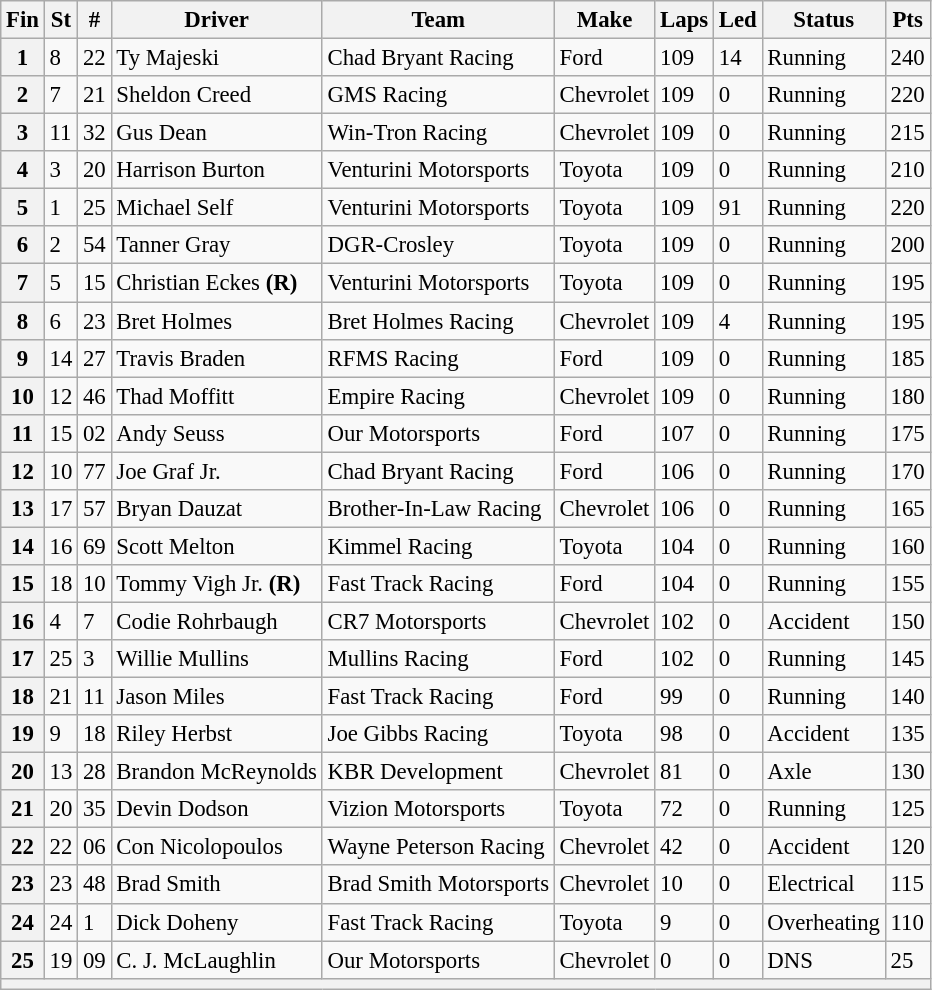<table class="wikitable" style="font-size:95%">
<tr>
<th>Fin</th>
<th>St</th>
<th>#</th>
<th>Driver</th>
<th>Team</th>
<th>Make</th>
<th>Laps</th>
<th>Led</th>
<th>Status</th>
<th>Pts</th>
</tr>
<tr>
<th>1</th>
<td>8</td>
<td>22</td>
<td>Ty Majeski</td>
<td>Chad Bryant Racing</td>
<td>Ford</td>
<td>109</td>
<td>14</td>
<td>Running</td>
<td>240</td>
</tr>
<tr>
<th>2</th>
<td>7</td>
<td>21</td>
<td>Sheldon Creed</td>
<td>GMS Racing</td>
<td>Chevrolet</td>
<td>109</td>
<td>0</td>
<td>Running</td>
<td>220</td>
</tr>
<tr>
<th>3</th>
<td>11</td>
<td>32</td>
<td>Gus Dean</td>
<td>Win-Tron Racing</td>
<td>Chevrolet</td>
<td>109</td>
<td>0</td>
<td>Running</td>
<td>215</td>
</tr>
<tr>
<th>4</th>
<td>3</td>
<td>20</td>
<td>Harrison Burton</td>
<td>Venturini Motorsports</td>
<td>Toyota</td>
<td>109</td>
<td>0</td>
<td>Running</td>
<td>210</td>
</tr>
<tr>
<th>5</th>
<td>1</td>
<td>25</td>
<td>Michael Self</td>
<td>Venturini Motorsports</td>
<td>Toyota</td>
<td>109</td>
<td>91</td>
<td>Running</td>
<td>220</td>
</tr>
<tr>
<th>6</th>
<td>2</td>
<td>54</td>
<td>Tanner Gray</td>
<td>DGR-Crosley</td>
<td>Toyota</td>
<td>109</td>
<td>0</td>
<td>Running</td>
<td>200</td>
</tr>
<tr>
<th>7</th>
<td>5</td>
<td>15</td>
<td>Christian Eckes <strong>(R)</strong></td>
<td>Venturini Motorsports</td>
<td>Toyota</td>
<td>109</td>
<td>0</td>
<td>Running</td>
<td>195</td>
</tr>
<tr>
<th>8</th>
<td>6</td>
<td>23</td>
<td>Bret Holmes</td>
<td>Bret Holmes Racing</td>
<td>Chevrolet</td>
<td>109</td>
<td>4</td>
<td>Running</td>
<td>195</td>
</tr>
<tr>
<th>9</th>
<td>14</td>
<td>27</td>
<td>Travis Braden</td>
<td>RFMS Racing</td>
<td>Ford</td>
<td>109</td>
<td>0</td>
<td>Running</td>
<td>185</td>
</tr>
<tr>
<th>10</th>
<td>12</td>
<td>46</td>
<td>Thad Moffitt</td>
<td>Empire Racing</td>
<td>Chevrolet</td>
<td>109</td>
<td>0</td>
<td>Running</td>
<td>180</td>
</tr>
<tr>
<th>11</th>
<td>15</td>
<td>02</td>
<td>Andy Seuss</td>
<td>Our Motorsports</td>
<td>Ford</td>
<td>107</td>
<td>0</td>
<td>Running</td>
<td>175</td>
</tr>
<tr>
<th>12</th>
<td>10</td>
<td>77</td>
<td>Joe Graf Jr.</td>
<td>Chad Bryant Racing</td>
<td>Ford</td>
<td>106</td>
<td>0</td>
<td>Running</td>
<td>170</td>
</tr>
<tr>
<th>13</th>
<td>17</td>
<td>57</td>
<td>Bryan Dauzat</td>
<td>Brother-In-Law Racing</td>
<td>Chevrolet</td>
<td>106</td>
<td>0</td>
<td>Running</td>
<td>165</td>
</tr>
<tr>
<th>14</th>
<td>16</td>
<td>69</td>
<td>Scott Melton</td>
<td>Kimmel Racing</td>
<td>Toyota</td>
<td>104</td>
<td>0</td>
<td>Running</td>
<td>160</td>
</tr>
<tr>
<th>15</th>
<td>18</td>
<td>10</td>
<td>Tommy Vigh Jr. <strong>(R)</strong></td>
<td>Fast Track Racing</td>
<td>Ford</td>
<td>104</td>
<td>0</td>
<td>Running</td>
<td>155</td>
</tr>
<tr>
<th>16</th>
<td>4</td>
<td>7</td>
<td>Codie Rohrbaugh</td>
<td>CR7 Motorsports</td>
<td>Chevrolet</td>
<td>102</td>
<td>0</td>
<td>Accident</td>
<td>150</td>
</tr>
<tr>
<th>17</th>
<td>25</td>
<td>3</td>
<td>Willie Mullins</td>
<td>Mullins Racing</td>
<td>Ford</td>
<td>102</td>
<td>0</td>
<td>Running</td>
<td>145</td>
</tr>
<tr>
<th>18</th>
<td>21</td>
<td>11</td>
<td>Jason Miles</td>
<td>Fast Track Racing</td>
<td>Ford</td>
<td>99</td>
<td>0</td>
<td>Running</td>
<td>140</td>
</tr>
<tr>
<th>19</th>
<td>9</td>
<td>18</td>
<td>Riley Herbst</td>
<td>Joe Gibbs Racing</td>
<td>Toyota</td>
<td>98</td>
<td>0</td>
<td>Accident</td>
<td>135</td>
</tr>
<tr>
<th>20</th>
<td>13</td>
<td>28</td>
<td>Brandon McReynolds</td>
<td>KBR Development</td>
<td>Chevrolet</td>
<td>81</td>
<td>0</td>
<td>Axle</td>
<td>130</td>
</tr>
<tr>
<th>21</th>
<td>20</td>
<td>35</td>
<td>Devin Dodson</td>
<td>Vizion Motorsports</td>
<td>Toyota</td>
<td>72</td>
<td>0</td>
<td>Running</td>
<td>125</td>
</tr>
<tr>
<th>22</th>
<td>22</td>
<td>06</td>
<td>Con Nicolopoulos</td>
<td>Wayne Peterson Racing</td>
<td>Chevrolet</td>
<td>42</td>
<td>0</td>
<td>Accident</td>
<td>120</td>
</tr>
<tr>
<th>23</th>
<td>23</td>
<td>48</td>
<td>Brad Smith</td>
<td>Brad Smith Motorsports</td>
<td>Chevrolet</td>
<td>10</td>
<td>0</td>
<td>Electrical</td>
<td>115</td>
</tr>
<tr>
<th>24</th>
<td>24</td>
<td>1</td>
<td>Dick Doheny</td>
<td>Fast Track Racing</td>
<td>Toyota</td>
<td>9</td>
<td>0</td>
<td>Overheating</td>
<td>110</td>
</tr>
<tr>
<th>25</th>
<td>19</td>
<td>09</td>
<td>C. J. McLaughlin</td>
<td>Our Motorsports</td>
<td>Chevrolet</td>
<td>0</td>
<td>0</td>
<td>DNS</td>
<td>25</td>
</tr>
<tr>
<th colspan="10"></th>
</tr>
</table>
